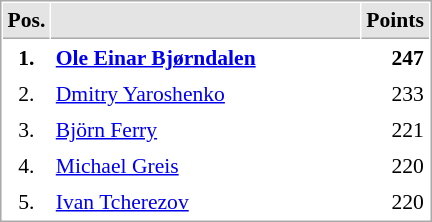<table cellspacing="1" cellpadding="3" style="border:1px solid #AAAAAA;font-size:90%">
<tr bgcolor="#E4E4E4">
<th style="border-bottom:1px solid #AAAAAA" width=10>Pos.</th>
<th style="border-bottom:1px solid #AAAAAA" width=200></th>
<th style="border-bottom:1px solid #AAAAAA" width=20>Points</th>
</tr>
<tr>
<td align="center"><strong>1.</strong></td>
<td> <strong><a href='#'>Ole Einar Bjørndalen</a></strong></td>
<td align="right"><strong>247</strong></td>
</tr>
<tr>
<td align="center">2.</td>
<td> <a href='#'>Dmitry Yaroshenko</a></td>
<td align="right">233</td>
</tr>
<tr>
<td align="center">3.</td>
<td> <a href='#'>Björn Ferry</a></td>
<td align="right">221</td>
</tr>
<tr>
<td align="center">4.</td>
<td> <a href='#'>Michael Greis</a></td>
<td align="right">220</td>
</tr>
<tr>
<td align="center">5.</td>
<td> <a href='#'>Ivan Tcherezov</a></td>
<td align="right">220</td>
</tr>
</table>
